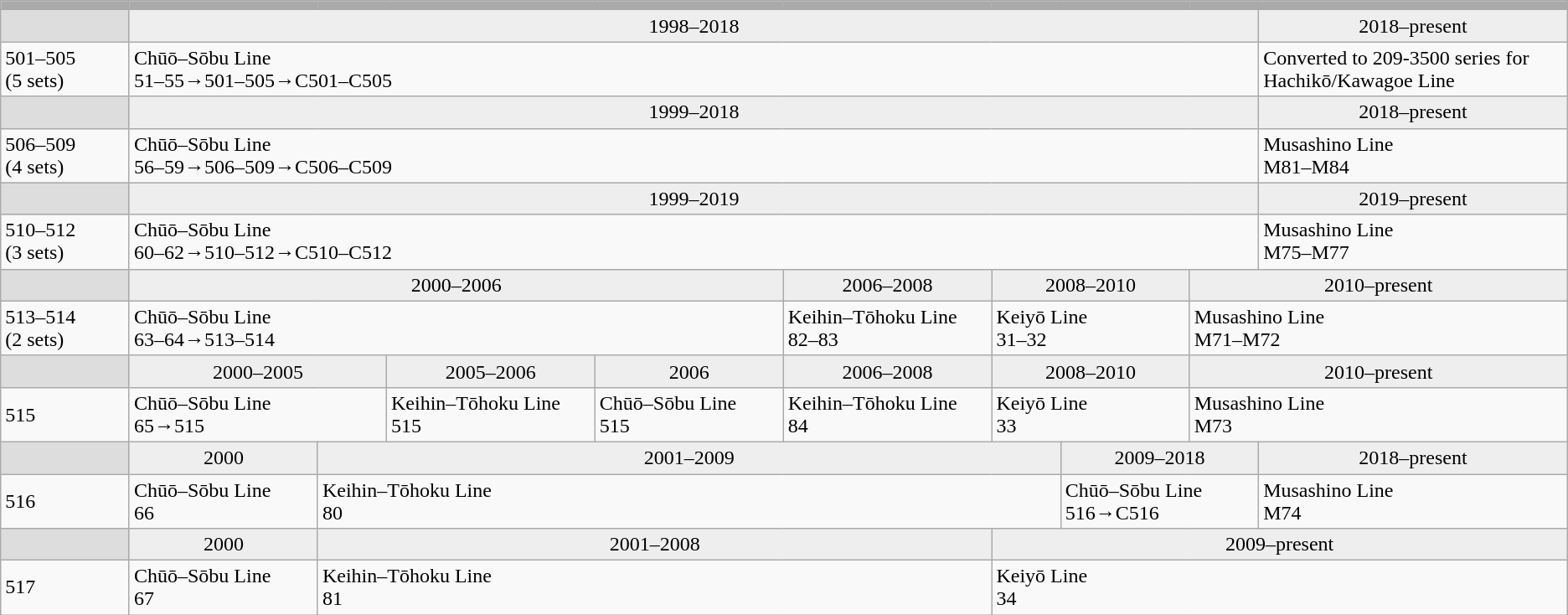<table class="wikitable">
<tr style="background-color:#aaa;">
<td style="width:6em;"></td>
<td style="width:9em;"></td>
<td style="width:3em;"></td>
<td style="width:10em;"></td>
<td style="width:9em;"></td>
<td style="width:10em;"></td>
<td style="width:3em;"></td>
<td style="width:6em;"></td>
<td style="width:3em;"></td>
<td style="width:15em;"></td>
</tr>
<tr style="text-align:center; background-color:#eee;">
<td style="background-color:#ddd;"></td>
<td colspan="8">1998–2018</td>
<td colspan="1">2018–present</td>
</tr>
<tr>
<td>501–505<br>(5 sets)</td>
<td colspan="8"> Chūō–Sōbu Line<br>51–55→501–505→C501–C505</td>
<td colspan="1">Converted to 209-3500 series for<br> Hachikō/Kawagoe Line</td>
</tr>
<tr style="text-align:center; background-color:#eee;">
<td style="background-color:#ddd;"></td>
<td colspan="8">1999–2018</td>
<td colspan="1">2018–present</td>
</tr>
<tr>
<td>506–509<br>(4 sets)</td>
<td colspan="8"> Chūō–Sōbu Line<br>56–59→506–509→C506–C509</td>
<td colspan="1"> Musashino Line<br>M81–M84</td>
</tr>
<tr style="text-align:center; background-color:#eee;">
<td style="background-color:#ddd;"></td>
<td colspan="8">1999–2019</td>
<td colspan="1">2019–present</td>
</tr>
<tr>
<td>510–512<br>(3 sets)</td>
<td colspan="8"> Chūō–Sōbu Line<br>60–62→510–512→C510–C512</td>
<td colspan="1"> Musashino Line<br>M75–M77</td>
</tr>
<tr style="text-align:center; background-color:#eee;">
<td style="background-color:#ddd;"></td>
<td colspan="4">2000–2006</td>
<td>2006–2008</td>
<td colspan="2">2008–2010</td>
<td colspan="2">2010–present</td>
</tr>
<tr>
<td>513–514<br>(2 sets)</td>
<td colspan="4"> Chūō–Sōbu Line<br>63–64→513–514</td>
<td> Keihin–Tōhoku Line<br>82–83</td>
<td colspan="2"> Keiyō Line<br>31–32</td>
<td colspan="2"> Musashino Line<br>M71–M72</td>
</tr>
<tr style="text-align:center; background-color:#eee;">
<td style="background-color:#ddd;"></td>
<td colspan="2">2000–2005</td>
<td>2005–2006</td>
<td>2006</td>
<td>2006–2008</td>
<td colspan="2">2008–2010</td>
<td colspan="2">2010–present</td>
</tr>
<tr>
<td>515</td>
<td colspan="2"> Chūō–Sōbu Line<br>65→515</td>
<td> Keihin–Tōhoku Line<br>515</td>
<td> Chūō–Sōbu Line<br>515</td>
<td> Keihin–Tōhoku Line<br>84</td>
<td colspan="2"> Keiyō Line<br>33</td>
<td colspan="2"> Musashino Line<br>M73</td>
</tr>
<tr style="text-align:center; background-color:#eee;">
<td style="background-color:#ddd;"></td>
<td>2000</td>
<td colspan="5">2001–2009</td>
<td colspan="2">2009–2018</td>
<td colspan="1">2018–present</td>
</tr>
<tr>
<td>516</td>
<td> Chūō–Sōbu Line<br>66</td>
<td colspan="5"> Keihin–Tōhoku Line<br>80</td>
<td colspan="2"> Chūō–Sōbu Line<br>516→C516</td>
<td colspan="1"> Musashino Line<br>M74</td>
</tr>
<tr style="text-align:center; background-color:#eee;">
<td style="background-color:#ddd;"></td>
<td>2000</td>
<td colspan="4">2001–2008</td>
<td colspan="4">2009–present</td>
</tr>
<tr>
<td>517</td>
<td> Chūō–Sōbu Line<br>67</td>
<td colspan="4"> Keihin–Tōhoku Line<br>81</td>
<td colspan="4"> Keiyō Line<br>34</td>
</tr>
</table>
